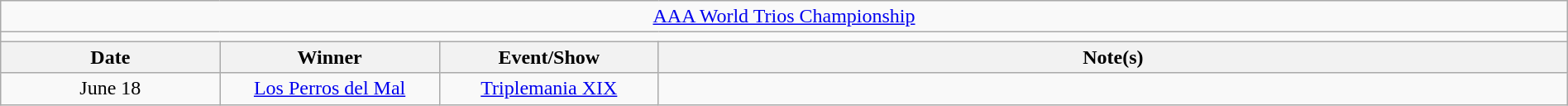<table class="wikitable" style="text-align:center; width:100%;">
<tr>
<td colspan="5"><a href='#'>AAA World Trios Championship</a></td>
</tr>
<tr>
<td colspan="5"><strong></strong></td>
</tr>
<tr>
<th width="14%">Date</th>
<th width="14%">Winner</th>
<th width="14%">Event/Show</th>
<th width="58%">Note(s)</th>
</tr>
<tr>
<td>June 18</td>
<td><a href='#'>Los Perros del Mal</a><br></td>
<td><a href='#'>Triplemania XIX</a></td>
<td align="left"></td>
</tr>
</table>
